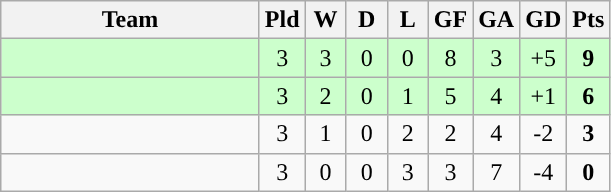<table class="wikitable" style="text-align:center;">
<tr>
<th width=165>Team</th>
<th width=20>Pld</th>
<th width=20>W</th>
<th width=20>D</th>
<th width=20>L</th>
<th width=20>GF</th>
<th width=20>GA</th>
<th width=20>GD</th>
<th width=20>Pts</th>
</tr>
<tr align=center style="background:#ccffcc;">
<td style="text-align:left;"></td>
<td>3</td>
<td>3</td>
<td>0</td>
<td>0</td>
<td>8</td>
<td>3</td>
<td>+5</td>
<td><strong>9</strong></td>
</tr>
<tr align=center style="background:#ccffcc;">
<td style="text-align:left;"></td>
<td>3</td>
<td>2</td>
<td>0</td>
<td>1</td>
<td>5</td>
<td>4</td>
<td>+1</td>
<td><strong>6</strong></td>
</tr>
<tr align=center style="background:">
<td style="text-align:left;"></td>
<td>3</td>
<td>1</td>
<td>0</td>
<td>2</td>
<td>2</td>
<td>4</td>
<td>-2</td>
<td><strong>3</strong></td>
</tr>
<tr align=center style="background:">
<td style="text-align:left;"></td>
<td>3</td>
<td>0</td>
<td>0</td>
<td>3</td>
<td>3</td>
<td>7</td>
<td>-4</td>
<td><strong>0</strong></td>
</tr>
</table>
